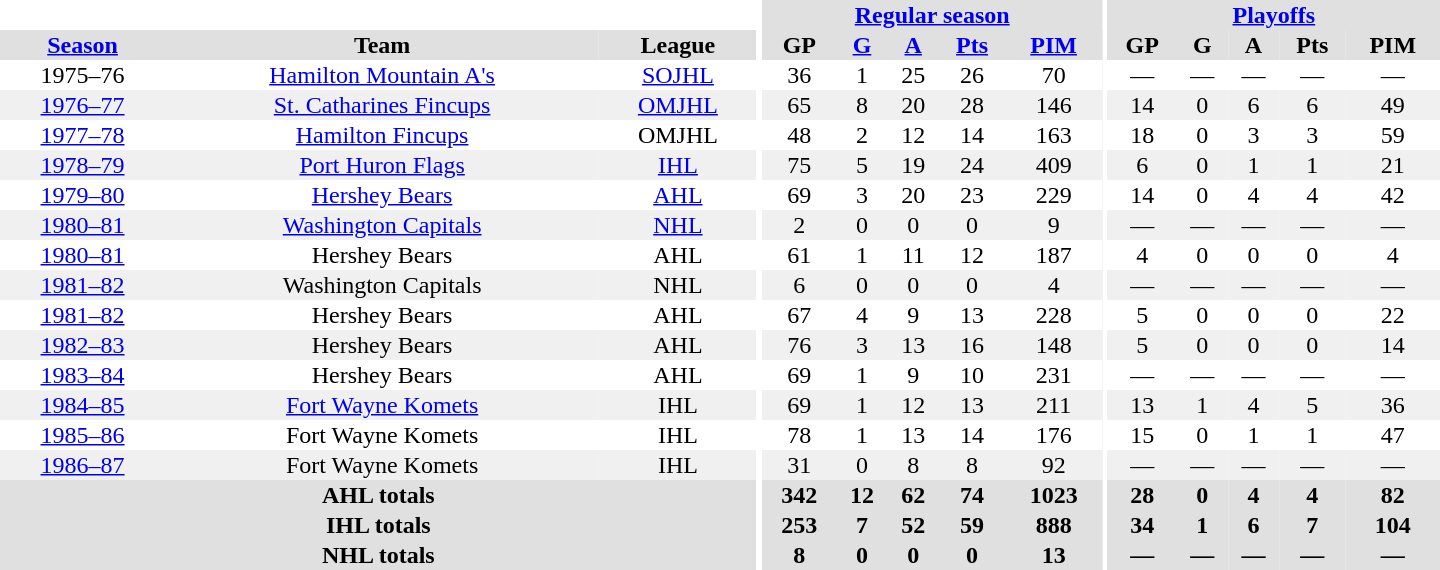<table border="0" cellpadding="1" cellspacing="0" style="text-align:center; width:60em">
<tr bgcolor="#e0e0e0">
<th colspan="3" bgcolor="#ffffff"></th>
<th rowspan="100" bgcolor="#ffffff"></th>
<th colspan="5"><a href='#'>Regular season</a></th>
<th rowspan="100" bgcolor="#ffffff"></th>
<th colspan="5"><a href='#'>Playoffs</a></th>
</tr>
<tr bgcolor="#e0e0e0">
<th><a href='#'>Season</a></th>
<th>Team</th>
<th>League</th>
<th>GP</th>
<th><a href='#'>G</a></th>
<th><a href='#'>A</a></th>
<th><a href='#'>Pts</a></th>
<th><a href='#'>PIM</a></th>
<th>GP</th>
<th>G</th>
<th>A</th>
<th>Pts</th>
<th>PIM</th>
</tr>
<tr>
<td>1975–76</td>
<td><a href='#'>Hamilton Mountain A's</a></td>
<td><a href='#'>SOJHL</a></td>
<td>36</td>
<td>1</td>
<td>25</td>
<td>26</td>
<td>70</td>
<td>—</td>
<td>—</td>
<td>—</td>
<td>—</td>
<td>—</td>
</tr>
<tr bgcolor="#f0f0f0">
<td><a href='#'>1976–77</a></td>
<td><a href='#'>St. Catharines Fincups</a></td>
<td><a href='#'>OMJHL</a></td>
<td>65</td>
<td>8</td>
<td>20</td>
<td>28</td>
<td>146</td>
<td>14</td>
<td>0</td>
<td>6</td>
<td>6</td>
<td>49</td>
</tr>
<tr>
<td><a href='#'>1977–78</a></td>
<td><a href='#'>Hamilton Fincups</a></td>
<td>OMJHL</td>
<td>48</td>
<td>2</td>
<td>12</td>
<td>14</td>
<td>163</td>
<td>18</td>
<td>0</td>
<td>3</td>
<td>3</td>
<td>59</td>
</tr>
<tr bgcolor="#f0f0f0">
<td><a href='#'>1978–79</a></td>
<td><a href='#'>Port Huron Flags</a></td>
<td><a href='#'>IHL</a></td>
<td>75</td>
<td>5</td>
<td>19</td>
<td>24</td>
<td>409</td>
<td>6</td>
<td>0</td>
<td>1</td>
<td>1</td>
<td>21</td>
</tr>
<tr>
<td><a href='#'>1979–80</a></td>
<td><a href='#'>Hershey Bears</a></td>
<td><a href='#'>AHL</a></td>
<td>69</td>
<td>3</td>
<td>20</td>
<td>23</td>
<td>229</td>
<td>14</td>
<td>0</td>
<td>4</td>
<td>4</td>
<td>42</td>
</tr>
<tr bgcolor="#f0f0f0">
<td><a href='#'>1980–81</a></td>
<td><a href='#'>Washington Capitals</a></td>
<td><a href='#'>NHL</a></td>
<td>2</td>
<td>0</td>
<td>0</td>
<td>0</td>
<td>9</td>
<td>—</td>
<td>—</td>
<td>—</td>
<td>—</td>
<td>—</td>
</tr>
<tr>
<td><a href='#'>1980–81</a></td>
<td>Hershey Bears</td>
<td>AHL</td>
<td>61</td>
<td>1</td>
<td>11</td>
<td>12</td>
<td>187</td>
<td>4</td>
<td>0</td>
<td>0</td>
<td>0</td>
<td>4</td>
</tr>
<tr bgcolor="#f0f0f0">
<td><a href='#'>1981–82</a></td>
<td>Washington Capitals</td>
<td>NHL</td>
<td>6</td>
<td>0</td>
<td>0</td>
<td>0</td>
<td>4</td>
<td>—</td>
<td>—</td>
<td>—</td>
<td>—</td>
<td>—</td>
</tr>
<tr>
<td><a href='#'>1981–82</a></td>
<td>Hershey Bears</td>
<td>AHL</td>
<td>67</td>
<td>4</td>
<td>9</td>
<td>13</td>
<td>228</td>
<td>5</td>
<td>0</td>
<td>0</td>
<td>0</td>
<td>22</td>
</tr>
<tr bgcolor="#f0f0f0">
<td><a href='#'>1982–83</a></td>
<td>Hershey Bears</td>
<td>AHL</td>
<td>76</td>
<td>3</td>
<td>13</td>
<td>16</td>
<td>148</td>
<td>5</td>
<td>0</td>
<td>0</td>
<td>0</td>
<td>14</td>
</tr>
<tr>
<td><a href='#'>1983–84</a></td>
<td>Hershey Bears</td>
<td>AHL</td>
<td>69</td>
<td>1</td>
<td>9</td>
<td>10</td>
<td>231</td>
<td>—</td>
<td>—</td>
<td>—</td>
<td>—</td>
<td>—</td>
</tr>
<tr bgcolor="#f0f0f0">
<td><a href='#'>1984–85</a></td>
<td><a href='#'>Fort Wayne Komets</a></td>
<td>IHL</td>
<td>69</td>
<td>1</td>
<td>12</td>
<td>13</td>
<td>211</td>
<td>13</td>
<td>1</td>
<td>4</td>
<td>5</td>
<td>36</td>
</tr>
<tr>
<td><a href='#'>1985–86</a></td>
<td>Fort Wayne Komets</td>
<td>IHL</td>
<td>78</td>
<td>1</td>
<td>13</td>
<td>14</td>
<td>176</td>
<td>15</td>
<td>0</td>
<td>1</td>
<td>1</td>
<td>47</td>
</tr>
<tr bgcolor="#f0f0f0">
<td><a href='#'>1986–87</a></td>
<td>Fort Wayne Komets</td>
<td>IHL</td>
<td>31</td>
<td>0</td>
<td>8</td>
<td>8</td>
<td>92</td>
<td>—</td>
<td>—</td>
<td>—</td>
<td>—</td>
<td>—</td>
</tr>
<tr bgcolor="#e0e0e0">
<th colspan="3">AHL totals</th>
<th>342</th>
<th>12</th>
<th>62</th>
<th>74</th>
<th>1023</th>
<th>28</th>
<th>0</th>
<th>4</th>
<th>4</th>
<th>82</th>
</tr>
<tr bgcolor="#e0e0e0">
<th colspan="3">IHL totals</th>
<th>253</th>
<th>7</th>
<th>52</th>
<th>59</th>
<th>888</th>
<th>34</th>
<th>1</th>
<th>6</th>
<th>7</th>
<th>104</th>
</tr>
<tr bgcolor="#e0e0e0">
<th colspan="3">NHL totals</th>
<th>8</th>
<th>0</th>
<th>0</th>
<th>0</th>
<th>13</th>
<th>—</th>
<th>—</th>
<th>—</th>
<th>—</th>
<th>—</th>
</tr>
</table>
